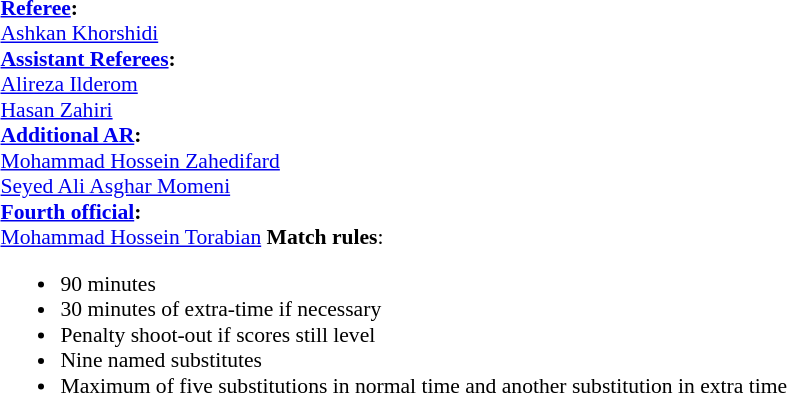<table width=50% style="font-size: 90%">
<tr>
<td><br><strong><a href='#'>Referee</a>:</strong>
<br><a href='#'>Ashkan Khorshidi</a>
<br><strong><a href='#'>Assistant Referees</a>:</strong>
<br><a href='#'>Alireza Ilderom</a>
<br><a href='#'>Hasan Zahiri</a>
<br><strong><a href='#'> Additional AR</a>:</strong>
<br><a href='#'>Mohammad Hossein Zahedifard</a> 
<br><a href='#'>Seyed Ali Asghar Momeni</a>
<br><strong><a href='#'>Fourth official</a>:</strong>
<br><a href='#'>Mohammad Hossein Torabian</a>

<strong>Match rules</strong>:<ul><li>90 minutes</li><li>30 minutes of extra-time if necessary</li><li>Penalty shoot-out if scores still level</li><li>Nine named substitutes</li><li>Maximum of five substitutions in normal time and another substitution in extra time</li></ul></td>
</tr>
</table>
